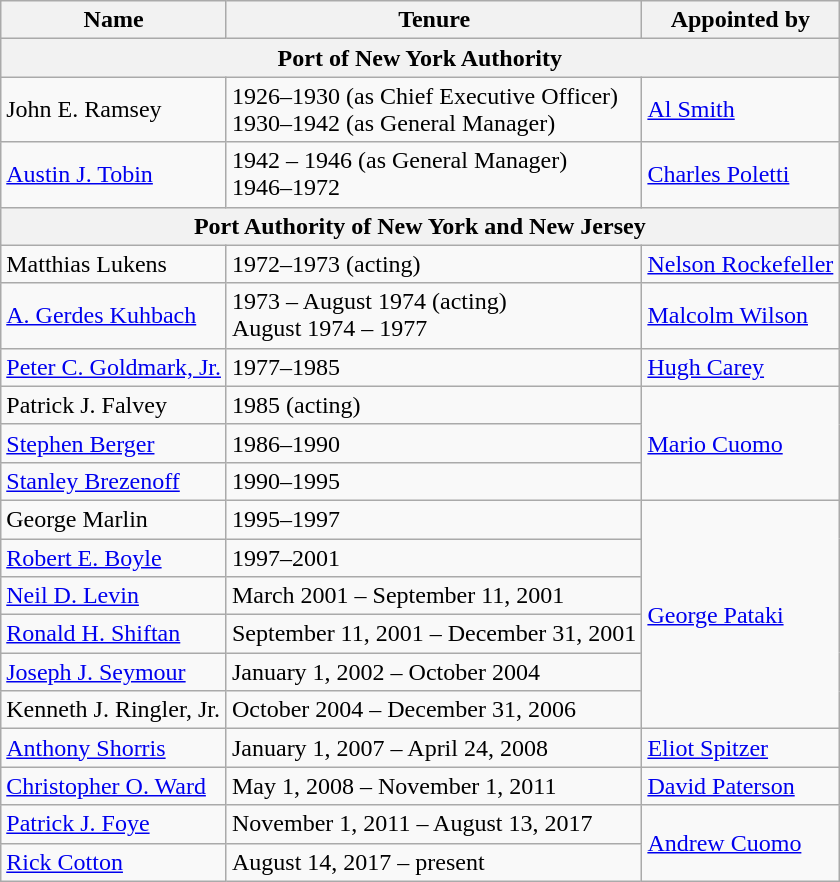<table class=wikitable>
<tr>
<th>Name</th>
<th>Tenure</th>
<th>Appointed by</th>
</tr>
<tr>
<th colspan=3>Port of New York Authority</th>
</tr>
<tr>
<td>John E. Ramsey</td>
<td>1926–1930 (as Chief Executive Officer)<br>1930–1942 (as General Manager)</td>
<td><a href='#'>Al Smith</a></td>
</tr>
<tr>
<td><a href='#'>Austin J. Tobin</a></td>
<td>1942 – 1946 (as General Manager)<br>1946–1972</td>
<td><a href='#'>Charles Poletti</a></td>
</tr>
<tr>
<th colspan=3>Port Authority of New York and New Jersey</th>
</tr>
<tr>
<td>Matthias Lukens</td>
<td>1972–1973 (acting)</td>
<td><a href='#'>Nelson Rockefeller</a></td>
</tr>
<tr>
<td><a href='#'>A. Gerdes Kuhbach</a></td>
<td>1973 – August 1974 (acting)<br>August 1974 – 1977</td>
<td><a href='#'>Malcolm Wilson</a></td>
</tr>
<tr>
<td><a href='#'>Peter C. Goldmark, Jr.</a></td>
<td>1977–1985</td>
<td><a href='#'>Hugh Carey</a></td>
</tr>
<tr>
<td>Patrick J. Falvey</td>
<td>1985 (acting)</td>
<td rowspan=3><a href='#'>Mario Cuomo</a></td>
</tr>
<tr>
<td><a href='#'>Stephen Berger</a></td>
<td>1986–1990</td>
</tr>
<tr>
<td><a href='#'>Stanley Brezenoff</a></td>
<td>1990–1995</td>
</tr>
<tr>
<td>George Marlin</td>
<td>1995–1997</td>
<td rowspan=6><a href='#'>George Pataki</a></td>
</tr>
<tr>
<td><a href='#'>Robert E. Boyle</a></td>
<td>1997–2001</td>
</tr>
<tr>
<td><a href='#'>Neil D. Levin</a></td>
<td>March 2001 – September 11, 2001</td>
</tr>
<tr>
<td><a href='#'>Ronald H. Shiftan</a></td>
<td>September 11, 2001 – December 31, 2001</td>
</tr>
<tr>
<td><a href='#'>Joseph J. Seymour</a></td>
<td>January 1, 2002 – October 2004</td>
</tr>
<tr>
<td>Kenneth J. Ringler, Jr.</td>
<td>October 2004 – December 31, 2006</td>
</tr>
<tr>
<td><a href='#'>Anthony Shorris</a></td>
<td>January 1, 2007 – April 24, 2008</td>
<td><a href='#'>Eliot Spitzer</a></td>
</tr>
<tr>
<td><a href='#'>Christopher O. Ward</a></td>
<td>May 1, 2008 – November 1, 2011</td>
<td><a href='#'>David Paterson</a></td>
</tr>
<tr>
<td><a href='#'>Patrick J. Foye</a></td>
<td>November 1, 2011 – August 13, 2017</td>
<td rowspan=2><a href='#'>Andrew Cuomo</a></td>
</tr>
<tr>
<td><a href='#'>Rick Cotton</a></td>
<td>August 14, 2017 – present</td>
</tr>
</table>
